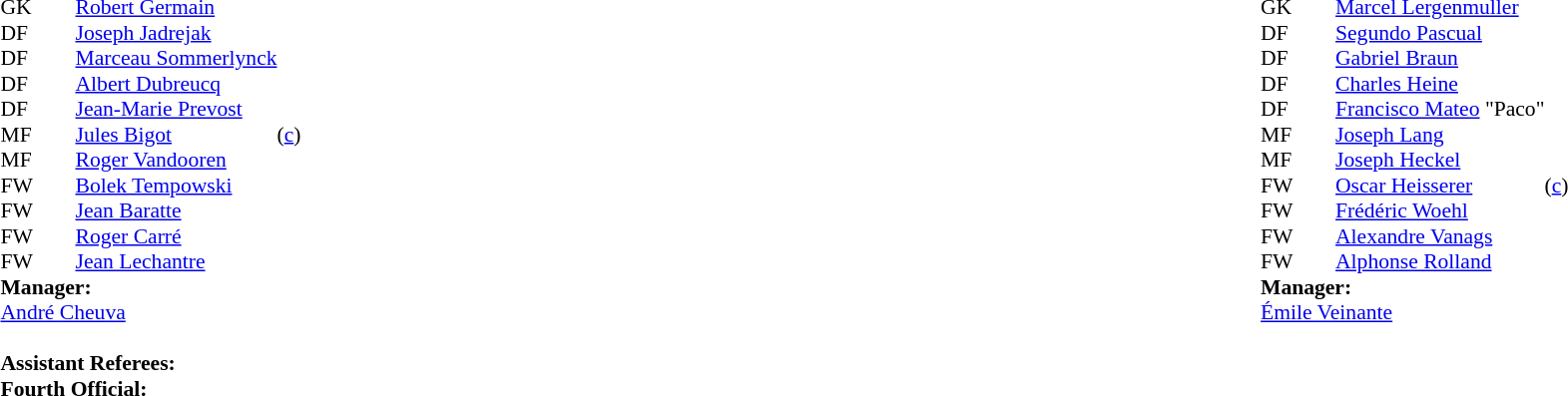<table width=100%>
<tr>
<td valign="top" width="50%"><br><table style=font-size:90% cellspacing=0 cellpadding=0>
<tr>
<td colspan="4"></td>
</tr>
<tr>
<th width=25></th>
<th width=25></th>
</tr>
<tr>
<td>GK</td>
<td><strong></strong></td>
<td> <a href='#'>Robert Germain</a></td>
</tr>
<tr>
<td>DF</td>
<td><strong></strong></td>
<td> <a href='#'>Joseph Jadrejak</a></td>
</tr>
<tr>
<td>DF</td>
<td><strong></strong></td>
<td> <a href='#'>Marceau Sommerlynck</a></td>
</tr>
<tr>
<td>DF</td>
<td><strong></strong></td>
<td> <a href='#'>Albert Dubreucq</a></td>
</tr>
<tr>
<td>DF</td>
<td><strong></strong></td>
<td> <a href='#'>Jean-Marie Prevost</a></td>
</tr>
<tr>
<td>MF</td>
<td><strong></strong></td>
<td> <a href='#'>Jules Bigot</a></td>
<td>(<a href='#'>c</a>)</td>
</tr>
<tr>
<td>MF</td>
<td><strong></strong></td>
<td> <a href='#'>Roger Vandooren</a></td>
</tr>
<tr>
<td>FW</td>
<td><strong></strong></td>
<td> <a href='#'>Bolek Tempowski</a></td>
</tr>
<tr>
<td>FW</td>
<td><strong></strong></td>
<td> <a href='#'>Jean Baratte</a></td>
</tr>
<tr>
<td>FW</td>
<td><strong></strong></td>
<td> <a href='#'>Roger Carré</a></td>
</tr>
<tr>
<td>FW</td>
<td><strong></strong></td>
<td> <a href='#'>Jean Lechantre</a></td>
</tr>
<tr>
<td colspan=3><strong>Manager:</strong></td>
</tr>
<tr>
<td colspan=4> <a href='#'>André Cheuva</a><br><br><strong>Assistant Referees:</strong><br>
<strong>Fourth Official:</strong><br></td>
</tr>
</table>
</td>
<td valign="top" width="50%"><br><table style="font-size: 90%" cellspacing="0" cellpadding="0" align=center>
<tr>
<td colspan="4"></td>
</tr>
<tr>
<th width=25></th>
<th width=25></th>
</tr>
<tr>
<td>GK</td>
<td><strong></strong></td>
<td> <a href='#'>Marcel Lergenmuller</a></td>
</tr>
<tr>
<td>DF</td>
<td><strong></strong></td>
<td> <a href='#'>Segundo Pascual</a></td>
</tr>
<tr>
<td>DF</td>
<td><strong></strong></td>
<td> <a href='#'>Gabriel Braun</a></td>
</tr>
<tr>
<td>DF</td>
<td><strong></strong></td>
<td> <a href='#'>Charles Heine</a></td>
</tr>
<tr>
<td>DF</td>
<td><strong></strong></td>
<td> <a href='#'>Francisco Mateo</a> "Paco"</td>
</tr>
<tr>
<td>MF</td>
<td><strong></strong></td>
<td> <a href='#'>Joseph Lang</a></td>
</tr>
<tr>
<td>MF</td>
<td><strong></strong></td>
<td> <a href='#'>Joseph Heckel</a></td>
</tr>
<tr>
<td>FW</td>
<td><strong></strong></td>
<td> <a href='#'>Oscar Heisserer</a></td>
<td>(<a href='#'>c</a>)</td>
</tr>
<tr>
<td>FW</td>
<td><strong></strong></td>
<td> <a href='#'>Frédéric Woehl</a></td>
</tr>
<tr>
<td>FW</td>
<td><strong></strong></td>
<td> <a href='#'>Alexandre Vanags</a></td>
</tr>
<tr>
<td>FW</td>
<td><strong></strong></td>
<td> <a href='#'>Alphonse Rolland</a></td>
</tr>
<tr>
<td colspan=3><strong>Manager:</strong></td>
</tr>
<tr>
<td colspan=4> <a href='#'>Émile Veinante</a></td>
</tr>
</table>
</td>
</tr>
</table>
